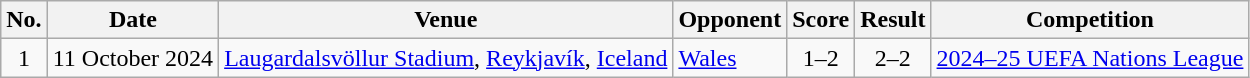<table class="wikitable sortable">
<tr>
<th scope="col">No.</th>
<th scope="col">Date</th>
<th scope="col">Venue</th>
<th scope="col">Opponent</th>
<th scope="col">Score</th>
<th scope="col">Result</th>
<th scope="col">Competition</th>
</tr>
<tr>
<td align="center">1</td>
<td>11 October 2024</td>
<td><a href='#'>Laugardalsvöllur Stadium</a>, <a href='#'>Reykjavík</a>, <a href='#'>Iceland</a></td>
<td><a href='#'>Wales</a> </td>
<td align="center">1–2</td>
<td align="center">2–2</td>
<td><a href='#'>2024–25 UEFA Nations League</a></td>
</tr>
</table>
